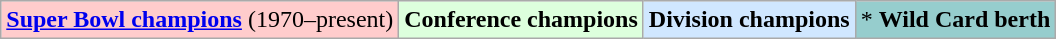<table class="wikitable">
<tr>
<td style="background:#fcc;"><strong><a href='#'>Super Bowl champions</a></strong> (1970–present)</td>
<td style="background:#dfd;"><strong>Conference champions</strong></td>
<td style="background:#d0e7ff;"><strong>Division champions</strong></td>
<td style="background:#96cdcd;">* <strong>Wild Card berth</strong></td>
</tr>
</table>
